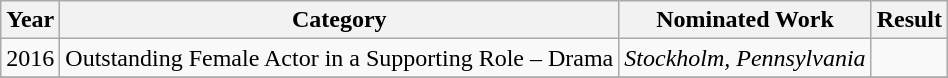<table class="wikitable">
<tr>
<th>Year</th>
<th>Category</th>
<th>Nominated Work</th>
<th>Result</th>
</tr>
<tr>
<td>2016</td>
<td>Outstanding Female Actor in a Supporting Role – Drama</td>
<td><em>Stockholm, Pennsylvania</em></td>
<td></td>
</tr>
<tr>
</tr>
</table>
